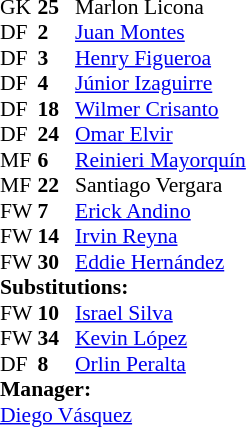<table style = "font-size: 90%" cellspacing = "0" cellpadding = "0">
<tr>
<td colspan = 4></td>
</tr>
<tr>
<th style="width:25px;"></th>
<th style="width:25px;"></th>
</tr>
<tr>
<td>GK</td>
<td><strong>25</strong></td>
<td> Marlon Licona</td>
</tr>
<tr>
<td>DF</td>
<td><strong>2</strong></td>
<td> <a href='#'>Juan Montes</a></td>
</tr>
<tr>
<td>DF</td>
<td><strong>3</strong></td>
<td> <a href='#'>Henry Figueroa</a></td>
<td></td>
<td></td>
</tr>
<tr>
<td>DF</td>
<td><strong>4</strong></td>
<td> <a href='#'>Júnior Izaguirre</a></td>
<td></td>
<td></td>
<td></td>
<td></td>
</tr>
<tr>
<td>DF</td>
<td><strong>18</strong></td>
<td> <a href='#'>Wilmer Crisanto</a></td>
<td></td>
<td></td>
</tr>
<tr>
<td>DF</td>
<td><strong>24</strong></td>
<td> <a href='#'>Omar Elvir</a></td>
</tr>
<tr>
<td>MF</td>
<td><strong>6</strong></td>
<td> <a href='#'>Reinieri Mayorquín</a></td>
<td></td>
<td></td>
<td></td>
<td></td>
</tr>
<tr>
<td>MF</td>
<td><strong>22</strong></td>
<td> Santiago Vergara</td>
<td></td>
<td></td>
</tr>
<tr>
<td>FW</td>
<td><strong>7</strong></td>
<td> <a href='#'>Erick Andino</a></td>
<td></td>
<td></td>
</tr>
<tr>
<td>FW</td>
<td><strong>14</strong></td>
<td> <a href='#'>Irvin Reyna</a></td>
</tr>
<tr>
<td>FW</td>
<td><strong>30</strong></td>
<td> <a href='#'>Eddie Hernández</a></td>
</tr>
<tr>
<td colspan = 3><strong>Substitutions:</strong></td>
</tr>
<tr>
<td>FW</td>
<td><strong>10</strong></td>
<td> <a href='#'>Israel Silva</a></td>
<td></td>
<td></td>
</tr>
<tr>
<td>FW</td>
<td><strong>34</strong></td>
<td> <a href='#'>Kevin López</a></td>
<td></td>
<td></td>
</tr>
<tr>
<td>DF</td>
<td><strong>8</strong></td>
<td> <a href='#'>Orlin Peralta</a></td>
<td></td>
<td></td>
</tr>
<tr>
<td colspan = 3><strong>Manager:</strong></td>
</tr>
<tr>
<td colspan = 3> <a href='#'>Diego Vásquez</a></td>
</tr>
</table>
